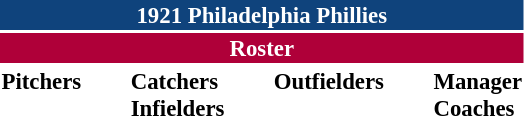<table class="toccolours" style="font-size: 95%;">
<tr>
<th colspan="10" style="background-color: #0f437c; color: white; text-align: center;">1921 Philadelphia Phillies</th>
</tr>
<tr>
<td colspan="10" style="background-color: #af0039; color: white; text-align: center;"><strong>Roster</strong></td>
</tr>
<tr>
<td valign="top"><strong>Pitchers</strong><br>











</td>
<td width="25px"></td>
<td valign="top"><strong>Catchers</strong><br>



<strong>Infielders</strong>











</td>
<td width="25px"></td>
<td valign="top"><strong>Outfielders</strong><br>





</td>
<td width="25px"></td>
<td valign="top"><strong>Manager</strong><br>

<strong>Coaches</strong>
</td>
</tr>
</table>
